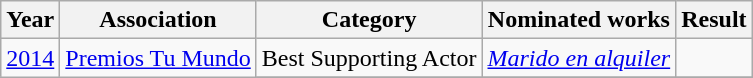<table class="wikitable sortable">
<tr>
<th>Year</th>
<th>Association</th>
<th>Category</th>
<th>Nominated works</th>
<th>Result</th>
</tr>
<tr>
<td rowspan=2><a href='#'>2014</a></td>
<td rowspan=2><a href='#'>Premios Tu Mundo</a></td>
<td>Best Supporting Actor</td>
<td><em><a href='#'>Marido en alquiler</a></em></td>
<td></td>
</tr>
<tr>
</tr>
</table>
